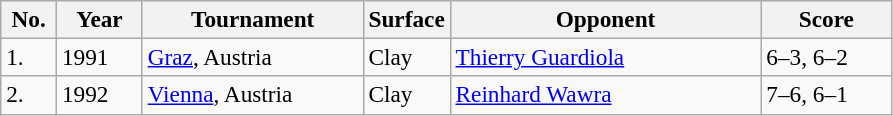<table class="sortable wikitable" style=font-size:97%>
<tr>
<th width=30>No.</th>
<th width=50>Year</th>
<th width=140>Tournament</th>
<th width=50>Surface</th>
<th width=200>Opponent</th>
<th style="width:80px" class="unsortable">Score</th>
</tr>
<tr>
<td>1.</td>
<td>1991</td>
<td><a href='#'>Graz</a>, Austria</td>
<td>Clay</td>
<td> <a href='#'>Thierry Guardiola</a></td>
<td>6–3, 6–2</td>
</tr>
<tr>
<td>2.</td>
<td>1992</td>
<td><a href='#'>Vienna</a>, Austria</td>
<td>Clay</td>
<td> <a href='#'>Reinhard Wawra</a></td>
<td>7–6, 6–1</td>
</tr>
</table>
